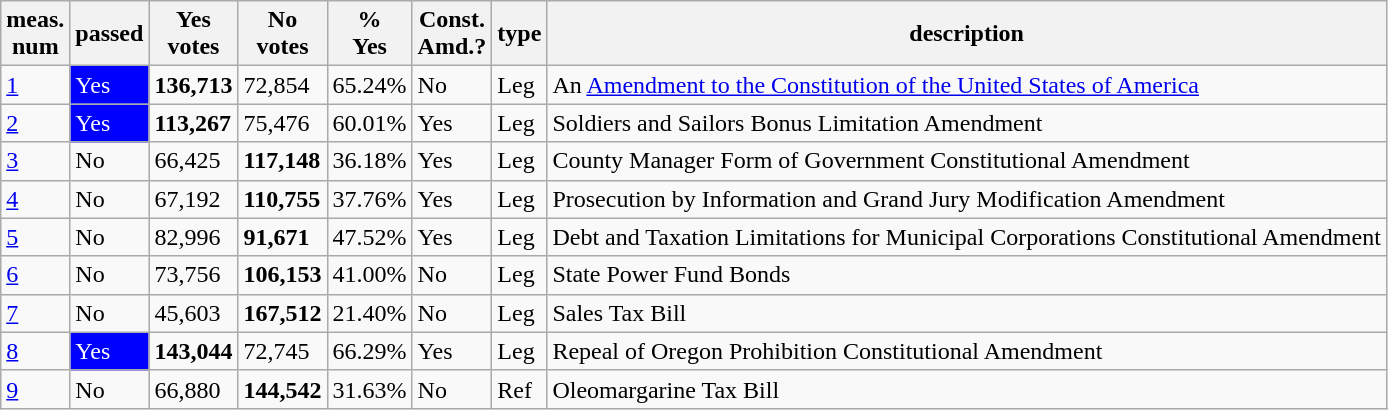<table class="wikitable sortable">
<tr>
<th>meas.<br>num</th>
<th>passed</th>
<th>Yes<br>votes</th>
<th>No<br>votes</th>
<th>%<br>Yes</th>
<th>Const.<br>Amd.?</th>
<th>type</th>
<th>description</th>
</tr>
<tr>
<td><a href='#'>1</a></td>
<td style="background:blue;color:white">Yes</td>
<td><strong>136,713</strong></td>
<td>72,854</td>
<td>65.24%</td>
<td>No</td>
<td>Leg</td>
<td>An <a href='#'>Amendment to the Constitution of the United States of America</a></td>
</tr>
<tr>
<td><a href='#'>2</a></td>
<td style="background:blue;color:white">Yes</td>
<td><strong>113,267</strong></td>
<td>75,476</td>
<td>60.01%</td>
<td>Yes</td>
<td>Leg</td>
<td>Soldiers and Sailors Bonus Limitation Amendment</td>
</tr>
<tr>
<td><a href='#'>3</a></td>
<td>No</td>
<td>66,425</td>
<td><strong>117,148</strong></td>
<td>36.18%</td>
<td>Yes</td>
<td>Leg</td>
<td>County Manager Form of Government Constitutional Amendment</td>
</tr>
<tr>
<td><a href='#'>4</a></td>
<td>No</td>
<td>67,192</td>
<td><strong>110,755</strong></td>
<td>37.76%</td>
<td>Yes</td>
<td>Leg</td>
<td>Prosecution by Information and Grand Jury Modification Amendment</td>
</tr>
<tr>
<td><a href='#'>5</a></td>
<td>No</td>
<td>82,996</td>
<td><strong>91,671</strong></td>
<td>47.52%</td>
<td>Yes</td>
<td>Leg</td>
<td>Debt and Taxation Limitations for Municipal Corporations Constitutional Amendment</td>
</tr>
<tr>
<td><a href='#'>6</a></td>
<td>No</td>
<td>73,756</td>
<td><strong>106,153</strong></td>
<td>41.00%</td>
<td>No</td>
<td>Leg</td>
<td>State Power Fund Bonds</td>
</tr>
<tr>
<td><a href='#'>7</a></td>
<td>No</td>
<td>45,603</td>
<td><strong>167,512</strong></td>
<td>21.40%</td>
<td>No</td>
<td>Leg</td>
<td>Sales Tax Bill</td>
</tr>
<tr>
<td><a href='#'>8</a></td>
<td style="background:blue;color:white">Yes</td>
<td><strong>143,044</strong></td>
<td>72,745</td>
<td>66.29%</td>
<td>Yes</td>
<td>Leg</td>
<td>Repeal of Oregon Prohibition Constitutional Amendment</td>
</tr>
<tr>
<td><a href='#'>9</a></td>
<td>No</td>
<td>66,880</td>
<td><strong>144,542</strong></td>
<td>31.63%</td>
<td>No</td>
<td>Ref</td>
<td>Oleomargarine Tax Bill</td>
</tr>
</table>
